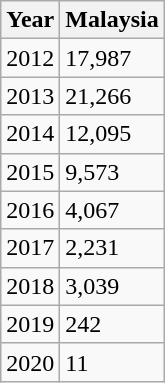<table class="wikitable">
<tr>
<th>Year</th>
<th>Malaysia</th>
</tr>
<tr>
<td>2012</td>
<td>17,987</td>
</tr>
<tr>
<td>2013</td>
<td>21,266</td>
</tr>
<tr>
<td>2014</td>
<td>12,095</td>
</tr>
<tr>
<td>2015</td>
<td>9,573</td>
</tr>
<tr>
<td>2016</td>
<td>4,067</td>
</tr>
<tr>
<td>2017</td>
<td>2,231</td>
</tr>
<tr>
<td>2018</td>
<td>3,039</td>
</tr>
<tr>
<td>2019</td>
<td>242</td>
</tr>
<tr>
<td>2020</td>
<td>11</td>
</tr>
</table>
